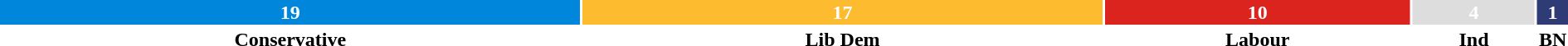<table style="width:100%; text-align:center;">
<tr style="color:white;">
<td style="background:#0087DC; width:37.25%;"><strong>19</strong></td>
<td style="background:#FDBB30; width:33.33%;"><strong>17</strong></td>
<td style="background:#DC241F; width:19.61%;"><strong>10</strong></td>
<td style="background:#DDDDDD; width:7.84%;"><strong>4</strong></td>
<td style="background:#2E3B74; width:1.96%;"><strong>1</strong></td>
</tr>
<tr>
<td><span><strong>Conservative</strong></span></td>
<td><span><strong>Lib Dem</strong></span></td>
<td><span><strong>Labour</strong></span></td>
<td><span><strong>Ind</strong></span></td>
<td><span><strong>BN</strong></span></td>
</tr>
</table>
